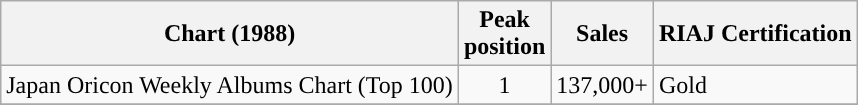<table class="wikitable">
<tr>
<th>Chart (1988)</th>
<th>Peak<br>position</th>
<th>Sales</th>
<th>RIAJ Certification</th>
</tr>
<tr>
<td>Japan Oricon Weekly Albums Chart (Top 100)</td>
<td align="center">1</td>
<td>137,000+</td>
<td>Gold</td>
</tr>
<tr>
</tr>
</table>
